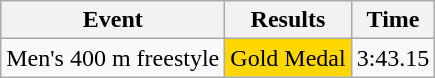<table class="wikitable">
<tr>
<th>Event</th>
<th>Results</th>
<th>Time</th>
</tr>
<tr>
<td>Men's 400 m freestyle</td>
<td bgcolor="Gold">Gold Medal</td>
<td>3:43.15</td>
</tr>
</table>
